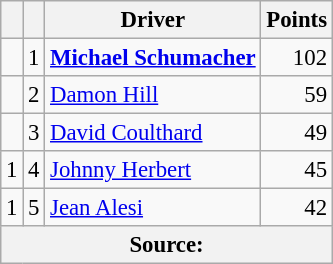<table class="wikitable" style="font-size: 95%;">
<tr>
<th></th>
<th scope="col"></th>
<th scope="col">Driver</th>
<th scope="col">Points</th>
</tr>
<tr>
<td align="left"></td>
<td>1</td>
<td> <strong><a href='#'>Michael Schumacher</a></strong></td>
<td align="right">102</td>
</tr>
<tr>
<td align="left"></td>
<td>2</td>
<td> <a href='#'>Damon Hill</a></td>
<td align="right">59</td>
</tr>
<tr>
<td align="left"></td>
<td>3</td>
<td> <a href='#'>David Coulthard</a></td>
<td align="right">49</td>
</tr>
<tr>
<td align="left"> 1</td>
<td>4</td>
<td> <a href='#'>Johnny Herbert</a></td>
<td align="right">45</td>
</tr>
<tr>
<td align="left"> 1</td>
<td>5</td>
<td> <a href='#'>Jean Alesi</a></td>
<td align="right">42</td>
</tr>
<tr>
<th colspan=4>Source:</th>
</tr>
</table>
